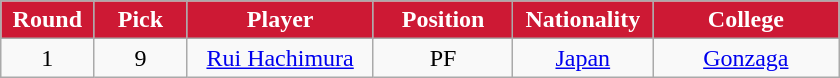<table class="wikitable sortable sortable">
<tr>
<th style="background:#CD1934; color:white" width="10%">Round</th>
<th style="background:#CD1934; color:white" width="10%">Pick</th>
<th style="background:#CD1934; color:white" width="20%">Player</th>
<th style="background:#CD1934; color:white" width="15%">Position</th>
<th style="background:#CD1934; color:white" width="15%">Nationality</th>
<th style="background:#CD1934; color:white" width="20%">College</th>
</tr>
<tr style="text-align: center">
<td>1</td>
<td>9</td>
<td><a href='#'>Rui Hachimura</a></td>
<td>PF</td>
<td> <a href='#'>Japan</a></td>
<td><a href='#'>Gonzaga</a></td>
</tr>
</table>
